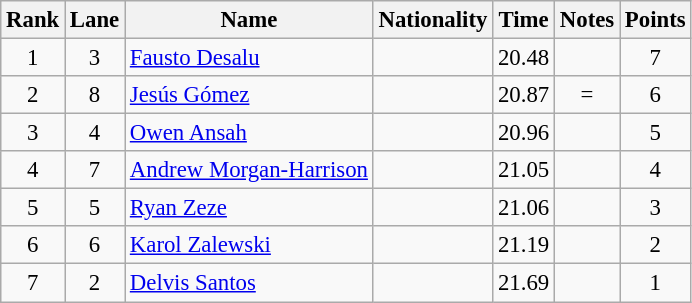<table class="wikitable sortable" style="text-align:center; font-size:95%">
<tr>
<th>Rank</th>
<th>Lane</th>
<th>Name</th>
<th>Nationality</th>
<th>Time</th>
<th>Notes</th>
<th>Points</th>
</tr>
<tr>
<td>1</td>
<td>3</td>
<td align=left><a href='#'>Fausto Desalu</a></td>
<td align=left></td>
<td>20.48</td>
<td></td>
<td>7</td>
</tr>
<tr>
<td>2</td>
<td>8</td>
<td align=left><a href='#'>Jesús Gómez</a></td>
<td align=left></td>
<td>20.87</td>
<td>=</td>
<td>6</td>
</tr>
<tr>
<td>3</td>
<td>4</td>
<td align=left><a href='#'>Owen Ansah</a></td>
<td align=left></td>
<td>20.96</td>
<td></td>
<td>5</td>
</tr>
<tr>
<td>4</td>
<td>7</td>
<td align=left><a href='#'>Andrew Morgan-Harrison</a></td>
<td align=left></td>
<td>21.05</td>
<td></td>
<td>4</td>
</tr>
<tr>
<td>5</td>
<td>5</td>
<td align=left><a href='#'>Ryan Zeze</a></td>
<td align=left></td>
<td>21.06</td>
<td></td>
<td>3</td>
</tr>
<tr>
<td>6</td>
<td>6</td>
<td align=left><a href='#'>Karol Zalewski</a></td>
<td align=left></td>
<td>21.19</td>
<td></td>
<td>2</td>
</tr>
<tr>
<td>7</td>
<td>2</td>
<td align=left><a href='#'>Delvis Santos</a></td>
<td align=left></td>
<td>21.69</td>
<td></td>
<td>1</td>
</tr>
</table>
